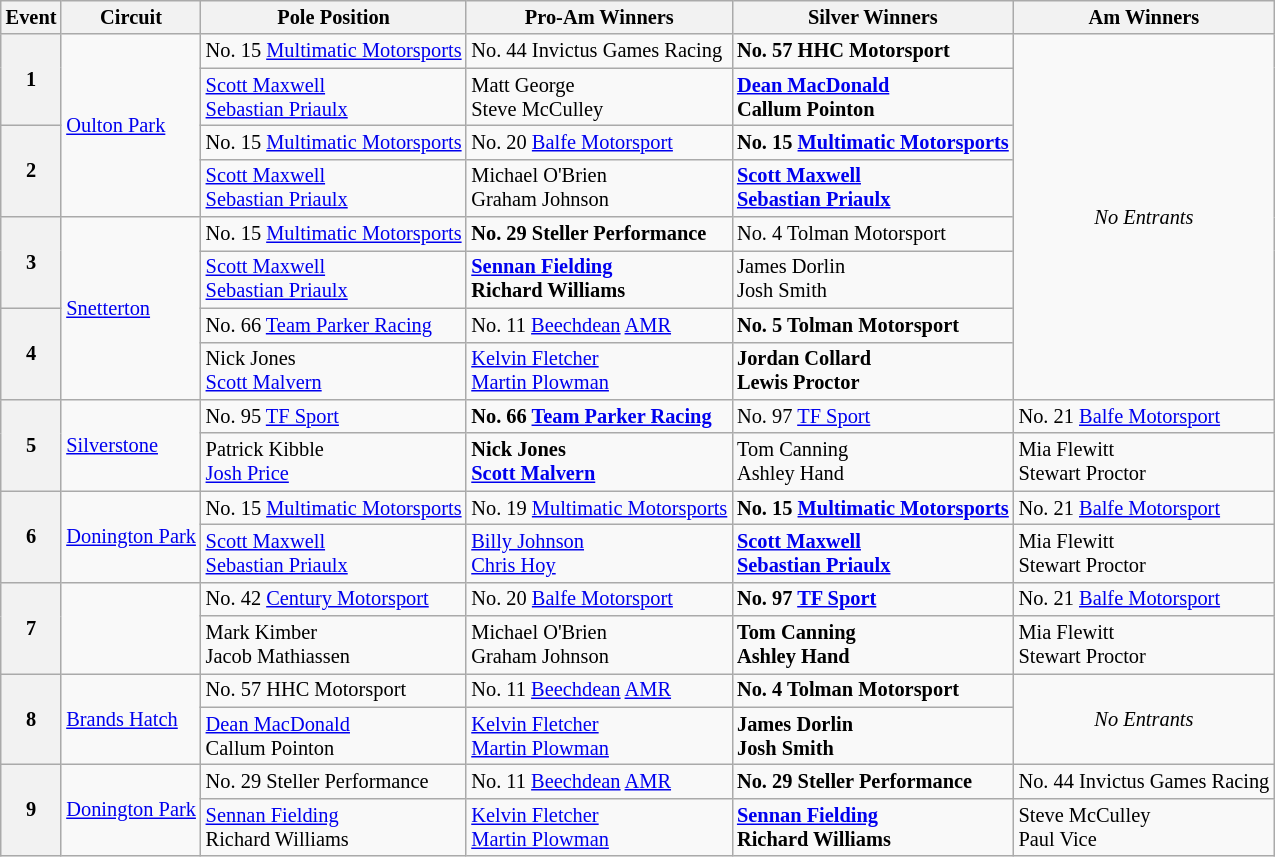<table class="wikitable" style="font-size: 85%;">
<tr>
<th>Event</th>
<th>Circuit</th>
<th>Pole Position</th>
<th>Pro-Am Winners</th>
<th>Silver Winners</th>
<th>Am Winners</th>
</tr>
<tr>
<th rowspan=2>1</th>
<td rowspan=4><a href='#'>Oulton Park</a></td>
<td> No. 15 <a href='#'>Multimatic Motorsports</a></td>
<td> No. 44 Invictus Games Racing</td>
<td><strong> No. 57 HHC Motorsport</strong></td>
<td rowspan=8 align=center><em>No Entrants</em></td>
</tr>
<tr>
<td> <a href='#'>Scott Maxwell</a><br> <a href='#'>Sebastian Priaulx</a></td>
<td> Matt George<br> Steve McCulley</td>
<td><strong> <a href='#'>Dean MacDonald</a><br> Callum Pointon</strong></td>
</tr>
<tr>
<th rowspan=2>2</th>
<td> No. 15 <a href='#'>Multimatic Motorsports</a></td>
<td> No. 20 <a href='#'>Balfe Motorsport</a></td>
<td><strong> No. 15 <a href='#'>Multimatic Motorsports</a></strong></td>
</tr>
<tr>
<td> <a href='#'>Scott Maxwell</a><br> <a href='#'>Sebastian Priaulx</a></td>
<td> Michael O'Brien<br> Graham Johnson</td>
<td><strong> <a href='#'>Scott Maxwell</a><br> <a href='#'>Sebastian Priaulx</a></strong></td>
</tr>
<tr>
<th rowspan=2>3</th>
<td rowspan=4><a href='#'>Snetterton</a></td>
<td> No. 15 <a href='#'>Multimatic Motorsports</a></td>
<td><strong> No. 29 Steller Performance</strong></td>
<td> No. 4 Tolman Motorsport</td>
</tr>
<tr>
<td> <a href='#'>Scott Maxwell</a><br> <a href='#'>Sebastian Priaulx</a></td>
<td><strong> <a href='#'>Sennan Fielding</a><br> Richard Williams</strong></td>
<td> James Dorlin<br> Josh Smith</td>
</tr>
<tr>
<th rowspan=2>4</th>
<td> No. 66 <a href='#'>Team Parker Racing</a></td>
<td> No. 11 <a href='#'>Beechdean</a> <a href='#'>AMR</a></td>
<td><strong> No. 5 Tolman Motorsport</strong></td>
</tr>
<tr>
<td> Nick Jones<br> <a href='#'>Scott Malvern</a></td>
<td> <a href='#'>Kelvin Fletcher</a><br> <a href='#'>Martin Plowman</a></td>
<td><strong> Jordan Collard<br> Lewis Proctor</strong></td>
</tr>
<tr>
<th rowspan=2>5</th>
<td rowspan=2><a href='#'>Silverstone</a></td>
<td> No. 95 <a href='#'>TF Sport</a></td>
<td><strong> No. 66 <a href='#'>Team Parker Racing</a></strong></td>
<td> No. 97 <a href='#'>TF Sport</a></td>
<td> No. 21 <a href='#'>Balfe Motorsport</a></td>
</tr>
<tr>
<td> Patrick Kibble<br> <a href='#'>Josh Price</a></td>
<td><strong> Nick Jones<br> <a href='#'>Scott Malvern</a></strong></td>
<td> Tom Canning<br> Ashley Hand</td>
<td> Mia Flewitt<br> Stewart Proctor</td>
</tr>
<tr>
<th rowspan=2>6</th>
<td rowspan=2><a href='#'>Donington Park</a></td>
<td> No. 15 <a href='#'>Multimatic Motorsports</a></td>
<td> No. 19 <a href='#'>Multimatic Motorsports</a></td>
<td><strong> No. 15 <a href='#'>Multimatic Motorsports</a></strong></td>
<td> No. 21 <a href='#'>Balfe Motorsport</a></td>
</tr>
<tr>
<td> <a href='#'>Scott Maxwell</a><br> <a href='#'>Sebastian Priaulx</a></td>
<td> <a href='#'>Billy Johnson</a><br> <a href='#'>Chris Hoy</a></td>
<td><strong> <a href='#'>Scott Maxwell</a><br> <a href='#'>Sebastian Priaulx</a></strong></td>
<td> Mia Flewitt<br> Stewart Proctor</td>
</tr>
<tr>
<th rowspan=2>7</th>
<td rowspan=2></td>
<td> No. 42 <a href='#'>Century Motorsport</a></td>
<td> No. 20 <a href='#'>Balfe Motorsport</a></td>
<td><strong> No. 97 <a href='#'>TF Sport</a></strong></td>
<td> No. 21 <a href='#'>Balfe Motorsport</a></td>
</tr>
<tr>
<td> Mark Kimber<br> Jacob Mathiassen</td>
<td> Michael O'Brien<br> Graham Johnson</td>
<td><strong> Tom Canning<br> Ashley Hand</strong></td>
<td> Mia Flewitt<br> Stewart Proctor</td>
</tr>
<tr>
<th rowspan=2>8</th>
<td rowspan=2><a href='#'>Brands Hatch</a></td>
<td> No. 57 HHC Motorsport</td>
<td> No. 11 <a href='#'>Beechdean</a> <a href='#'>AMR</a></td>
<td><strong> No. 4 Tolman Motorsport</strong></td>
<td rowspan=2 align=center><em>No Entrants</em></td>
</tr>
<tr>
<td> <a href='#'>Dean MacDonald</a><br> Callum Pointon</td>
<td> <a href='#'>Kelvin Fletcher</a><br> <a href='#'>Martin Plowman</a></td>
<td><strong> James Dorlin<br> Josh Smith</strong></td>
</tr>
<tr>
<th rowspan=2>9</th>
<td rowspan=2><a href='#'>Donington Park</a></td>
<td> No. 29 Steller Performance</td>
<td> No. 11 <a href='#'>Beechdean</a> <a href='#'>AMR</a></td>
<td><strong> No. 29 Steller Performance</strong></td>
<td> No. 44 Invictus Games Racing</td>
</tr>
<tr>
<td> <a href='#'>Sennan Fielding</a><br> Richard Williams</td>
<td> <a href='#'>Kelvin Fletcher</a><br> <a href='#'>Martin Plowman</a></td>
<td><strong> <a href='#'>Sennan Fielding</a><br> Richard Williams</strong></td>
<td> Steve McCulley<br> Paul Vice</td>
</tr>
</table>
